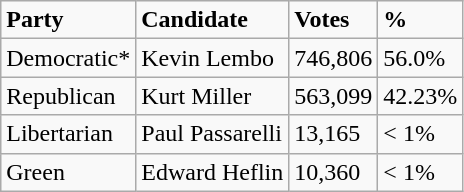<table class="wikitable">
<tr>
<td><strong>Party</strong></td>
<td><strong>Candidate</strong></td>
<td><strong>Votes</strong></td>
<td><strong>%</strong></td>
</tr>
<tr>
<td>Democratic*</td>
<td>Kevin Lembo</td>
<td>746,806</td>
<td>56.0%</td>
</tr>
<tr>
<td>Republican</td>
<td>Kurt Miller</td>
<td>563,099</td>
<td>42.23%</td>
</tr>
<tr>
<td>Libertarian</td>
<td>Paul Passarelli</td>
<td>13,165</td>
<td>< 1%</td>
</tr>
<tr>
<td>Green</td>
<td>Edward Heflin</td>
<td>10,360</td>
<td>< 1%</td>
</tr>
</table>
